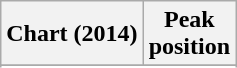<table class="wikitable sortable plainrowheaders" style="text-align:center;">
<tr>
<th scope="col">Chart (2014)</th>
<th scope="col">Peak<br>position</th>
</tr>
<tr>
</tr>
<tr>
</tr>
<tr>
</tr>
<tr>
</tr>
<tr>
</tr>
</table>
